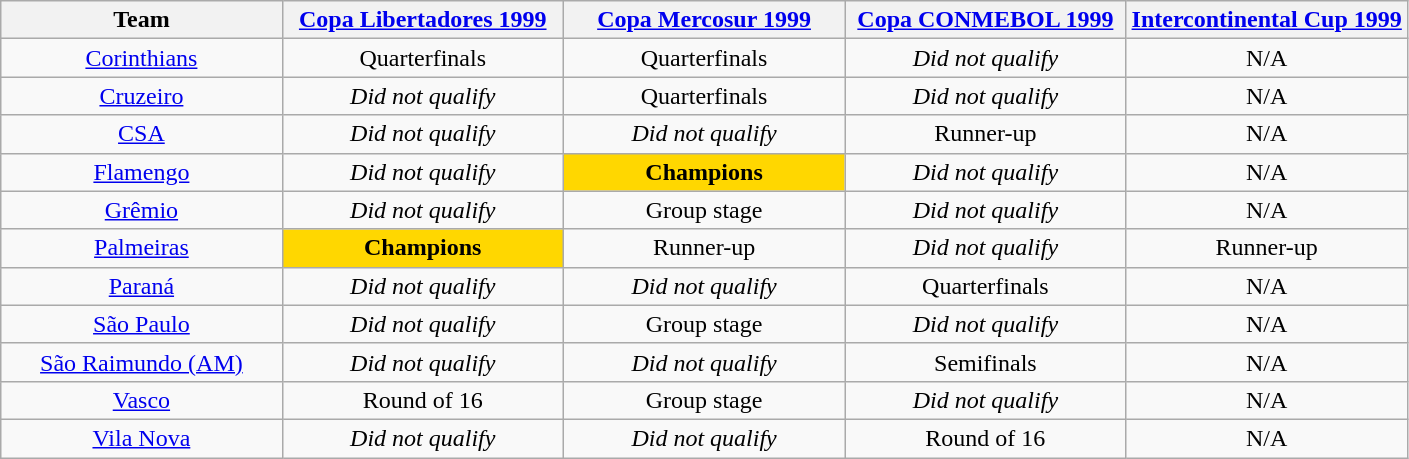<table class="wikitable">
<tr>
<th width= 20%>Team</th>
<th width= 20%><a href='#'>Copa Libertadores 1999</a></th>
<th width= 20%><a href='#'>Copa Mercosur 1999</a></th>
<th width= 20%><a href='#'>Copa CONMEBOL 1999</a></th>
<th width= 20%><a href='#'>Intercontinental Cup 1999</a></th>
</tr>
<tr align="center">
<td><a href='#'>Corinthians</a></td>
<td>Quarterfinals</td>
<td>Quarterfinals</td>
<td><em>Did not qualify</em></td>
<td>N/A</td>
</tr>
<tr align="center">
<td><a href='#'>Cruzeiro</a></td>
<td><em>Did not qualify</em></td>
<td>Quarterfinals</td>
<td><em>Did not qualify</em></td>
<td>N/A</td>
</tr>
<tr align="center">
<td><a href='#'>CSA</a></td>
<td><em>Did not qualify</em></td>
<td><em>Did not qualify</em></td>
<td>Runner-up</td>
<td>N/A</td>
</tr>
<tr align="center">
<td><a href='#'>Flamengo</a></td>
<td><em>Did not qualify</em></td>
<td bgcolor = "gold"><strong>Champions</strong></td>
<td><em>Did not qualify</em></td>
<td>N/A</td>
</tr>
<tr align="center">
<td><a href='#'>Grêmio</a></td>
<td><em>Did not qualify</em></td>
<td>Group stage</td>
<td><em>Did not qualify</em></td>
<td>N/A</td>
</tr>
<tr align="center">
<td><a href='#'>Palmeiras</a></td>
<td bgcolor = "gold"><strong>Champions</strong></td>
<td>Runner-up</td>
<td><em>Did not qualify</em></td>
<td>Runner-up</td>
</tr>
<tr align="center">
<td><a href='#'>Paraná</a></td>
<td><em>Did not qualify</em></td>
<td><em>Did not qualify</em></td>
<td>Quarterfinals</td>
<td>N/A</td>
</tr>
<tr align="center">
<td><a href='#'>São Paulo</a></td>
<td><em>Did not qualify</em></td>
<td>Group stage</td>
<td><em>Did not qualify</em></td>
<td>N/A</td>
</tr>
<tr align="center">
<td><a href='#'>São Raimundo (AM)</a></td>
<td><em>Did not qualify</em></td>
<td><em>Did not qualify</em></td>
<td>Semifinals</td>
<td>N/A</td>
</tr>
<tr align="center">
<td><a href='#'>Vasco</a></td>
<td>Round of 16</td>
<td>Group stage</td>
<td><em>Did not qualify</em></td>
<td>N/A</td>
</tr>
<tr align="center">
<td><a href='#'>Vila Nova</a></td>
<td><em>Did not qualify</em></td>
<td><em>Did not qualify</em></td>
<td>Round of 16</td>
<td>N/A</td>
</tr>
</table>
